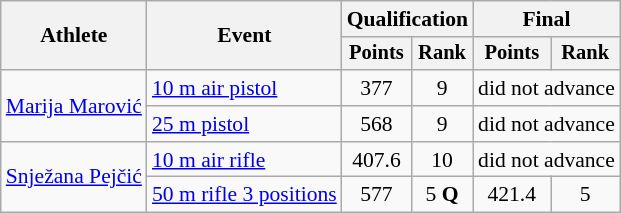<table class="wikitable" style="font-size:90%">
<tr>
<th rowspan="2">Athlete</th>
<th rowspan="2">Event</th>
<th colspan=2>Qualification</th>
<th colspan=2>Final</th>
</tr>
<tr style="font-size:95%">
<th>Points</th>
<th>Rank</th>
<th>Points</th>
<th>Rank</th>
</tr>
<tr align=center>
<td align=left rowspan=2><a href='#'>Marija Marović</a></td>
<td align=left><a href='#'>10 m air pistol</a></td>
<td>377</td>
<td>9</td>
<td colspan=2>did not advance</td>
</tr>
<tr align=center>
<td align=left><a href='#'>25 m pistol</a></td>
<td>568</td>
<td>9</td>
<td colspan=2>did not advance</td>
</tr>
<tr align=center>
<td align=left rowspan=2><a href='#'>Snježana Pejčić</a></td>
<td align=left><a href='#'>10 m air rifle</a></td>
<td>407.6</td>
<td>10</td>
<td colspan=2>did not advance</td>
</tr>
<tr align=center>
<td align=left><a href='#'>50 m rifle 3 positions</a></td>
<td>577</td>
<td>5 <strong>Q</strong></td>
<td>421.4</td>
<td>5</td>
</tr>
</table>
